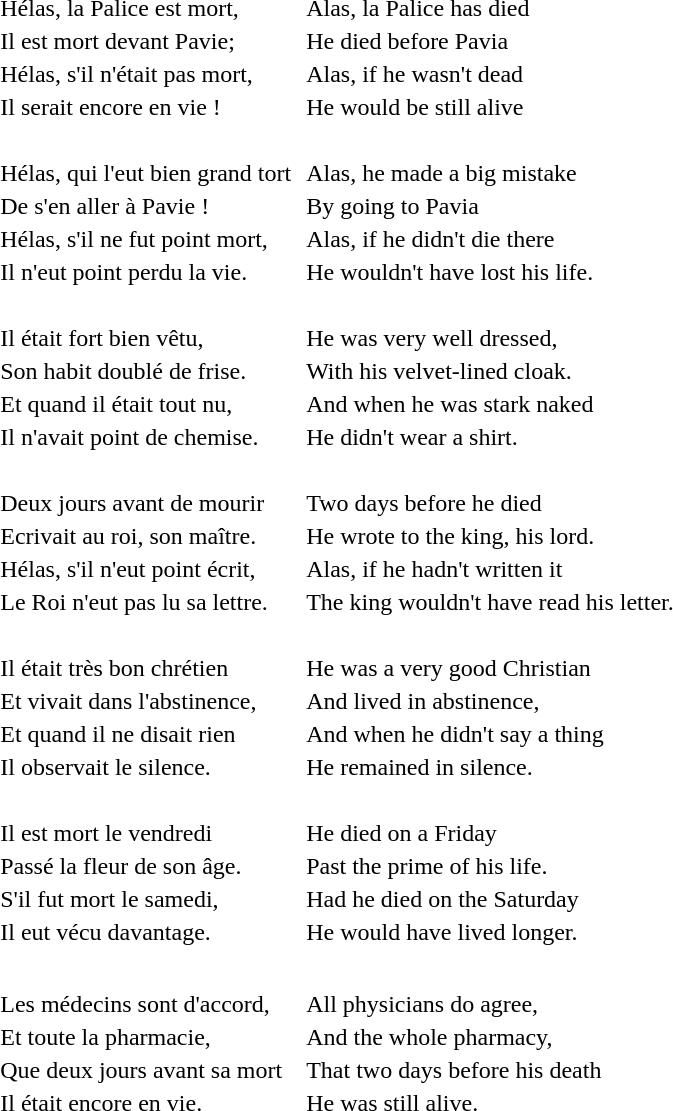<table style="margin:1em auto;">
<tr>
<td>Hélas, la Palice est mort,</td>
<td>Alas, la Palice has died</td>
</tr>
<tr>
<td>Il est mort devant Pavie;</td>
<td>He died before Pavia</td>
</tr>
<tr>
<td>Hélas, s'il n'était pas mort,</td>
<td>Alas, if he wasn't dead</td>
</tr>
<tr>
<td>Il serait encore en vie !</td>
<td>He would be still alive</td>
</tr>
<tr>
<td> </td>
</tr>
<tr>
<td>Hélas, qui l'eut bien grand tort</td>
<td>Alas, he made a big mistake</td>
</tr>
<tr>
<td>De s'en aller à Pavie !</td>
<td>By going to Pavia</td>
</tr>
<tr>
<td>Hélas, s'il ne fut point mort,</td>
<td>Alas, if he didn't die there</td>
</tr>
<tr>
<td>Il n'eut point perdu la vie.</td>
<td>He wouldn't have lost his life.</td>
</tr>
<tr>
<td> </td>
</tr>
<tr>
<td>Il était fort bien vêtu,</td>
<td>He was very well dressed,</td>
</tr>
<tr>
<td>Son habit doublé de frise.</td>
<td>With his velvet-lined cloak.</td>
</tr>
<tr>
<td>Et quand il était tout nu,</td>
<td>And when he was stark naked</td>
</tr>
<tr>
<td>Il n'avait point de chemise.</td>
<td>He didn't wear a shirt.</td>
</tr>
<tr>
<td> </td>
</tr>
<tr>
<td>Deux jours avant de mourir</td>
<td>Two days before he died</td>
</tr>
<tr>
<td>Ecrivait au roi, son maître.</td>
<td>He wrote to the king, his lord.</td>
</tr>
<tr>
<td>Hélas, s'il n'eut point écrit,</td>
<td>Alas, if he hadn't written it</td>
</tr>
<tr>
<td>Le Roi n'eut pas lu sa lettre.</td>
<td>The king wouldn't have read his letter.</td>
</tr>
<tr>
<td> </td>
</tr>
<tr>
<td>Il était très bon chrétien</td>
<td>He was a very good Christian</td>
</tr>
<tr>
<td>Et vivait dans l'abstinence,</td>
<td>And lived in abstinence,</td>
</tr>
<tr>
<td>Et quand il ne disait rien</td>
<td>And when he didn't say a thing</td>
</tr>
<tr>
<td>Il observait le silence.</td>
<td>He remained in silence.</td>
</tr>
<tr>
<td> </td>
</tr>
<tr>
<td>Il est mort le vendredi</td>
<td>He died on a Friday</td>
</tr>
<tr>
<td>Passé la fleur de son âge.</td>
<td>Past the prime of his life.</td>
</tr>
<tr>
<td>S'il fut mort le samedi,</td>
<td>Had he died on the Saturday</td>
</tr>
<tr>
<td>Il eut vécu davantage.</td>
<td>He would have lived longer.</td>
</tr>
<tr>
<td> </td>
</tr>
<tr>
<td></td>
</tr>
<tr>
<td>Les médecins sont d'accord,</td>
<td>All physicians do agree,</td>
</tr>
<tr>
<td>Et toute la pharmacie,</td>
<td>And the whole pharmacy,</td>
</tr>
<tr>
<td>Que deux jours avant sa mort   </td>
<td>That two days before his death</td>
</tr>
<tr>
<td>Il était encore en vie.</td>
<td>He was still alive.</td>
</tr>
</table>
